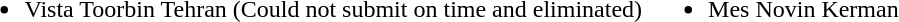<table>
<tr style="vertical-align: top;">
<td><br><ul><li>Vista Toorbin Tehran (Could not submit on time and eliminated)</li></ul></td>
<td><br><ul><li>Mes Novin Kerman</li></ul></td>
</tr>
</table>
